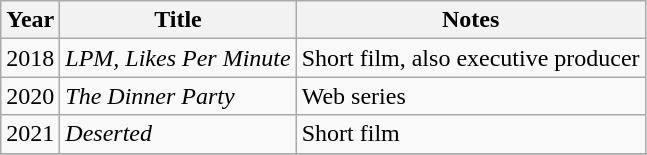<table class="wikitable sortable">
<tr>
<th>Year</th>
<th>Title</th>
<th class="unsortable">Notes</th>
</tr>
<tr>
<td>2018</td>
<td><em>LPM, Likes Per Minute</em></td>
<td>Short film, also executive producer</td>
</tr>
<tr>
<td>2020</td>
<td><em>The Dinner Party</em></td>
<td>Web series</td>
</tr>
<tr>
<td>2021</td>
<td><em>Deserted</em></td>
<td>Short film</td>
</tr>
<tr>
</tr>
</table>
